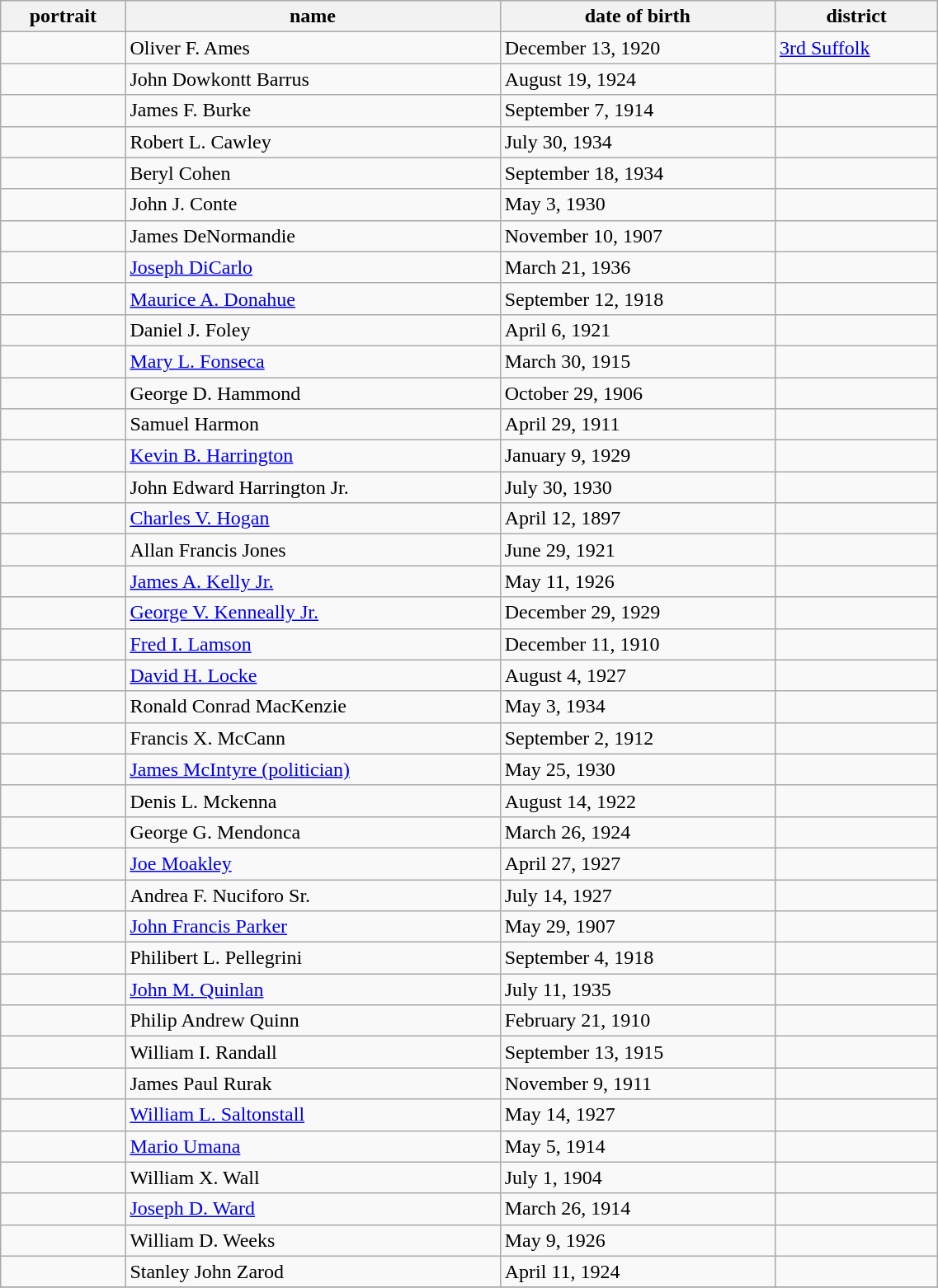<table class='wikitable sortable' style="width:60%">
<tr>
<th>portrait</th>
<th>name </th>
<th data-sort-type=date>date of birth </th>
<th>district </th>
</tr>
<tr>
<td></td>
<td>Oliver F. Ames</td>
<td>December 13, 1920</td>
<td><a href='#'>3rd Suffolk</a></td>
</tr>
<tr>
<td></td>
<td>John Dowkontt Barrus</td>
<td>August 19, 1924</td>
<td></td>
</tr>
<tr>
<td></td>
<td>James F. Burke</td>
<td>September 7, 1914</td>
<td></td>
</tr>
<tr>
<td></td>
<td>Robert L. Cawley</td>
<td>July 30, 1934</td>
<td></td>
</tr>
<tr>
<td></td>
<td>Beryl Cohen</td>
<td>September 18, 1934</td>
<td></td>
</tr>
<tr>
<td></td>
<td>John J. Conte</td>
<td>May 3, 1930</td>
<td></td>
</tr>
<tr>
<td></td>
<td>James DeNormandie</td>
<td>November 10, 1907</td>
<td></td>
</tr>
<tr>
<td></td>
<td><a href='#'>Joseph DiCarlo</a></td>
<td>March 21, 1936</td>
<td></td>
</tr>
<tr>
<td></td>
<td><a href='#'>Maurice A. Donahue</a></td>
<td>September 12, 1918</td>
<td></td>
</tr>
<tr>
<td></td>
<td>Daniel J. Foley</td>
<td>April 6, 1921</td>
<td></td>
</tr>
<tr>
<td></td>
<td><a href='#'>Mary L. Fonseca</a></td>
<td>March 30, 1915</td>
<td></td>
</tr>
<tr>
<td></td>
<td>George D. Hammond</td>
<td>October 29, 1906</td>
<td></td>
</tr>
<tr>
<td></td>
<td>Samuel Harmon</td>
<td>April 29, 1911</td>
<td></td>
</tr>
<tr>
<td></td>
<td><a href='#'>Kevin B. Harrington</a></td>
<td>January 9, 1929</td>
<td></td>
</tr>
<tr>
<td></td>
<td>John Edward Harrington Jr.</td>
<td>July 30, 1930</td>
<td></td>
</tr>
<tr>
<td></td>
<td><a href='#'>Charles V. Hogan</a></td>
<td>April 12, 1897</td>
<td></td>
</tr>
<tr>
<td></td>
<td>Allan Francis Jones</td>
<td>June 29, 1921</td>
<td></td>
</tr>
<tr>
<td></td>
<td><a href='#'>James A. Kelly Jr.</a></td>
<td>May 11, 1926</td>
<td></td>
</tr>
<tr>
<td></td>
<td><a href='#'>George V. Kenneally Jr.</a></td>
<td>December 29, 1929</td>
<td></td>
</tr>
<tr>
<td></td>
<td><a href='#'>Fred I. Lamson</a></td>
<td>December 11, 1910</td>
<td></td>
</tr>
<tr>
<td></td>
<td><a href='#'>David H. Locke</a></td>
<td>August 4, 1927</td>
<td></td>
</tr>
<tr>
<td></td>
<td>Ronald Conrad MacKenzie</td>
<td>May 3, 1934</td>
<td></td>
</tr>
<tr>
<td></td>
<td>Francis X. McCann</td>
<td>September 2, 1912</td>
<td></td>
</tr>
<tr>
<td></td>
<td><a href='#'>James McIntyre (politician)</a></td>
<td>May 25, 1930</td>
<td></td>
</tr>
<tr>
<td></td>
<td>Denis L. Mckenna</td>
<td>August 14, 1922</td>
<td></td>
</tr>
<tr>
<td></td>
<td>George G. Mendonca</td>
<td>March 26, 1924</td>
<td></td>
</tr>
<tr>
<td></td>
<td><a href='#'>Joe Moakley</a></td>
<td>April 27, 1927</td>
<td></td>
</tr>
<tr>
<td></td>
<td>Andrea F. Nuciforo Sr.</td>
<td>July 14, 1927</td>
<td></td>
</tr>
<tr>
<td></td>
<td><a href='#'>John Francis Parker</a></td>
<td>May 29, 1907</td>
<td></td>
</tr>
<tr>
<td></td>
<td>Philibert L. Pellegrini</td>
<td>September 4, 1918</td>
<td></td>
</tr>
<tr>
<td></td>
<td><a href='#'>John M. Quinlan</a></td>
<td>July 11, 1935</td>
<td></td>
</tr>
<tr>
<td></td>
<td>Philip Andrew Quinn</td>
<td>February 21, 1910</td>
<td></td>
</tr>
<tr>
<td></td>
<td>William I. Randall</td>
<td>September 13, 1915</td>
<td></td>
</tr>
<tr>
<td></td>
<td>James Paul Rurak</td>
<td>November 9, 1911</td>
<td></td>
</tr>
<tr>
<td></td>
<td><a href='#'>William L. Saltonstall</a></td>
<td>May 14, 1927</td>
<td></td>
</tr>
<tr>
<td></td>
<td><a href='#'>Mario Umana</a></td>
<td>May 5, 1914</td>
<td></td>
</tr>
<tr>
<td></td>
<td>William X. Wall</td>
<td>July 1, 1904</td>
<td></td>
</tr>
<tr>
<td></td>
<td><a href='#'>Joseph D. Ward</a></td>
<td>March 26, 1914</td>
<td></td>
</tr>
<tr>
<td></td>
<td>William D. Weeks</td>
<td>May 9, 1926</td>
<td></td>
</tr>
<tr>
<td></td>
<td>Stanley John Zarod</td>
<td>April 11, 1924</td>
<td></td>
</tr>
<tr>
</tr>
</table>
